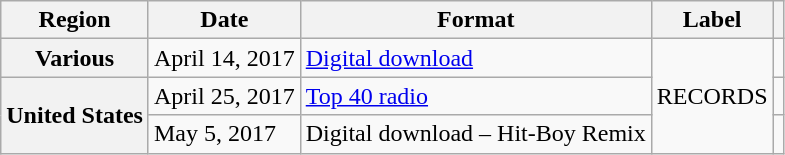<table class="wikitable plainrowheaders">
<tr>
<th scope="col">Region</th>
<th scope="col">Date</th>
<th scope="col">Format</th>
<th scope="col">Label</th>
<th scope="col"></th>
</tr>
<tr>
<th scope="row">Various</th>
<td>April 14, 2017</td>
<td><a href='#'>Digital download</a></td>
<td rowspan="3">RECORDS</td>
<td></td>
</tr>
<tr>
<th scope="row" rowspan="2">United States</th>
<td>April 25, 2017</td>
<td><a href='#'>Top 40 radio</a></td>
<td></td>
</tr>
<tr>
<td>May 5, 2017</td>
<td>Digital download – Hit-Boy Remix</td>
<td></td>
</tr>
</table>
